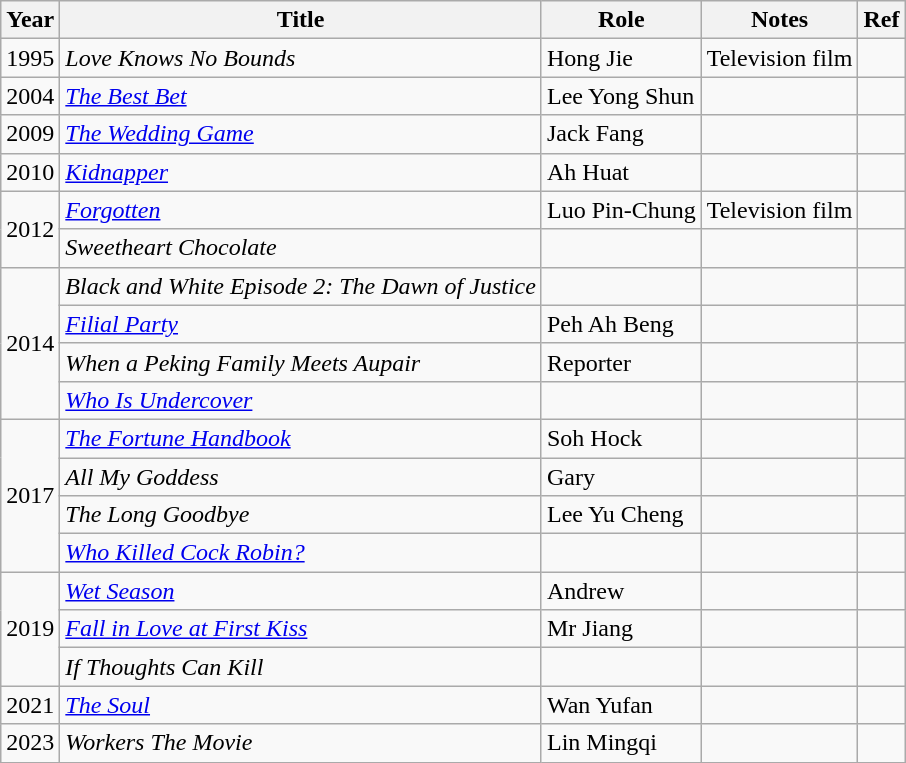<table class="wikitable sortable">
<tr>
<th>Year</th>
<th>Title</th>
<th>Role</th>
<th class="unsortable">Notes</th>
<th class="unsortable">Ref</th>
</tr>
<tr>
<td>1995</td>
<td><em>Love Knows No Bounds</em></td>
<td>Hong Jie</td>
<td>Television film</td>
<td></td>
</tr>
<tr>
<td>2004</td>
<td><em><a href='#'>The Best Bet</a></em></td>
<td>Lee Yong Shun</td>
<td></td>
<td></td>
</tr>
<tr>
<td>2009</td>
<td><em><a href='#'>The Wedding Game</a></em></td>
<td>Jack Fang</td>
<td></td>
<td></td>
</tr>
<tr>
<td>2010</td>
<td><em><a href='#'>Kidnapper</a></em></td>
<td>Ah Huat</td>
<td></td>
<td></td>
</tr>
<tr>
<td rowspan="2">2012</td>
<td><em><a href='#'>Forgotten</a></em></td>
<td>Luo Pin-Chung</td>
<td>Television film</td>
<td></td>
</tr>
<tr>
<td><em>Sweetheart Chocolate</em></td>
<td></td>
<td></td>
<td></td>
</tr>
<tr>
<td rowspan="4">2014</td>
<td><em>Black and White Episode 2: The Dawn of Justice</em></td>
<td></td>
<td></td>
<td></td>
</tr>
<tr>
<td><em><a href='#'>Filial Party</a></em></td>
<td>Peh Ah Beng</td>
<td></td>
<td></td>
</tr>
<tr>
<td><em>When a Peking Family Meets Aupair</em></td>
<td>Reporter</td>
<td></td>
<td></td>
</tr>
<tr>
<td><em><a href='#'>Who Is Undercover</a></em></td>
<td></td>
<td></td>
<td></td>
</tr>
<tr>
<td rowspan="4">2017</td>
<td><em><a href='#'>The Fortune Handbook</a></em></td>
<td>Soh Hock</td>
<td></td>
<td></td>
</tr>
<tr>
<td><em>All My Goddess</em></td>
<td>Gary</td>
<td></td>
<td></td>
</tr>
<tr>
<td><em>The Long Goodbye</em></td>
<td>Lee Yu Cheng</td>
<td></td>
<td></td>
</tr>
<tr>
<td><em><a href='#'>Who Killed Cock Robin?</a></em></td>
<td></td>
<td></td>
<td></td>
</tr>
<tr>
<td rowspan="3">2019</td>
<td><em><a href='#'>Wet Season</a></em></td>
<td>Andrew</td>
<td></td>
<td></td>
</tr>
<tr>
<td><em><a href='#'>Fall in Love at First Kiss</a></em></td>
<td>Mr Jiang</td>
<td></td>
<td></td>
</tr>
<tr>
<td><em>If Thoughts Can Kill</em></td>
<td></td>
<td></td>
<td></td>
</tr>
<tr>
<td rowspan="1">2021</td>
<td><em><a href='#'>The Soul</a></em></td>
<td>Wan Yufan</td>
<td></td>
<td></td>
</tr>
<tr>
<td rowspan="1">2023</td>
<td><em>Workers The Movie</em></td>
<td>Lin Mingqi</td>
<td></td>
<td></td>
</tr>
</table>
